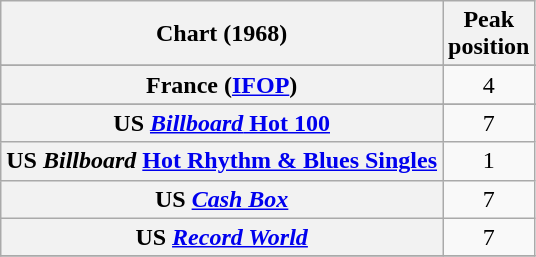<table class="wikitable sortable plainrowheaders" style="text-align:center">
<tr>
<th>Chart (1968)</th>
<th>Peak<br>position</th>
</tr>
<tr>
</tr>
<tr>
<th scope="row">France (<a href='#'>IFOP</a>)</th>
<td>4</td>
</tr>
<tr>
</tr>
<tr>
</tr>
<tr>
</tr>
<tr>
<th scope="row">US <a href='#'><em>Billboard</em> Hot 100</a></th>
<td>7</td>
</tr>
<tr>
<th scope="row">US <em>Billboard</em> <a href='#'>Hot Rhythm & Blues Singles</a></th>
<td>1</td>
</tr>
<tr>
<th scope="row">US <em><a href='#'>Cash Box</a></em></th>
<td>7</td>
</tr>
<tr>
<th scope="row">US <em><a href='#'>Record World</a></em></th>
<td>7</td>
</tr>
<tr>
</tr>
</table>
